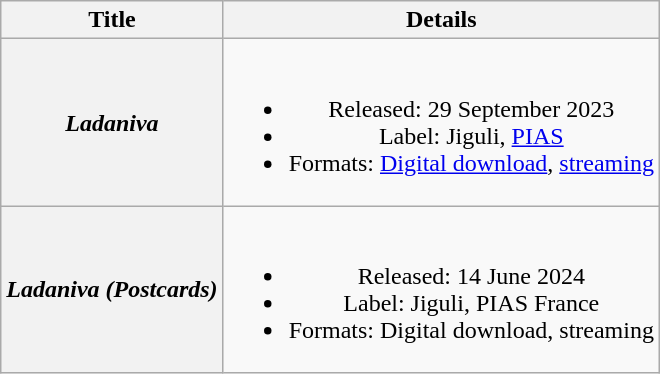<table class="wikitable plainrowheaders" style="text-align:center;" border="1">
<tr>
<th scope="col">Title</th>
<th scope="col">Details</th>
</tr>
<tr>
<th scope="row"><em>Ladaniva</em></th>
<td><br><ul><li>Released: 29 September 2023</li><li>Label: Jiguli, <a href='#'>PIAS</a></li><li>Formats: <a href='#'>Digital download</a>, <a href='#'>streaming</a></li></ul></td>
</tr>
<tr>
<th scope="row"><em>Ladaniva (Postcards)</em></th>
<td><br><ul><li>Released: 14 June 2024</li><li>Label: Jiguli, PIAS France</li><li>Formats: Digital download, streaming</li></ul></td>
</tr>
</table>
